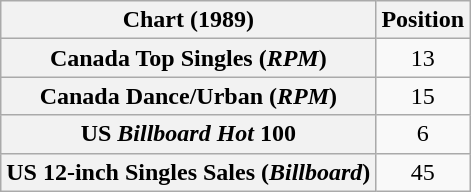<table class="wikitable sortable plainrowheaders" style="text-align:center">
<tr>
<th scope="col">Chart (1989)</th>
<th scope="col">Position</th>
</tr>
<tr>
<th scope="row">Canada Top Singles (<em>RPM</em>)</th>
<td>13</td>
</tr>
<tr>
<th scope="row">Canada Dance/Urban (<em>RPM</em>)</th>
<td>15</td>
</tr>
<tr>
<th scope="row">US <em>Billboard Hot</em> 100</th>
<td>6</td>
</tr>
<tr>
<th scope="row">US 12-inch Singles Sales (<em>Billboard</em>)</th>
<td>45</td>
</tr>
</table>
